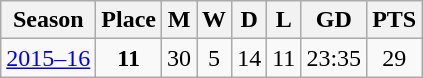<table class="wikitable" style="text-align: center;">
<tr>
<th>Season</th>
<th>Place</th>
<th>M</th>
<th>W</th>
<th>D</th>
<th>L</th>
<th>GD</th>
<th>PTS</th>
</tr>
<tr>
<td><a href='#'>2015–16</a></td>
<td><strong>11</strong></td>
<td>30</td>
<td>5</td>
<td>14</td>
<td>11</td>
<td>23:35</td>
<td>29</td>
</tr>
</table>
